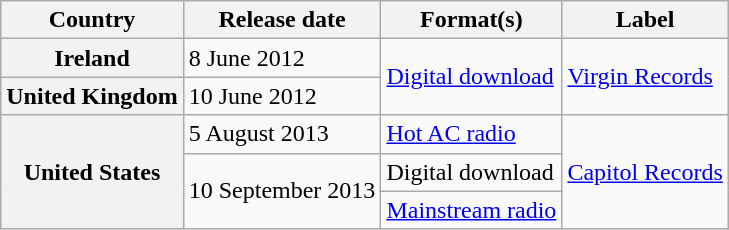<table class="wikitable plainrowheaders">
<tr>
<th scope="col">Country</th>
<th scope="col">Release date</th>
<th scope="col">Format(s)</th>
<th scope="col">Label</th>
</tr>
<tr>
<th scope="row">Ireland</th>
<td>8 June 2012</td>
<td rowspan="2"><a href='#'>Digital download</a></td>
<td rowspan="2"><a href='#'>Virgin Records</a></td>
</tr>
<tr>
<th scope="row">United Kingdom</th>
<td>10 June 2012</td>
</tr>
<tr>
<th scope="row" rowspan="3">United States</th>
<td>5 August 2013</td>
<td><a href='#'>Hot AC radio</a></td>
<td rowspan="3"><a href='#'>Capitol Records</a></td>
</tr>
<tr>
<td rowspan="2">10 September 2013</td>
<td>Digital download </td>
</tr>
<tr>
<td><a href='#'>Mainstream radio</a></td>
</tr>
</table>
